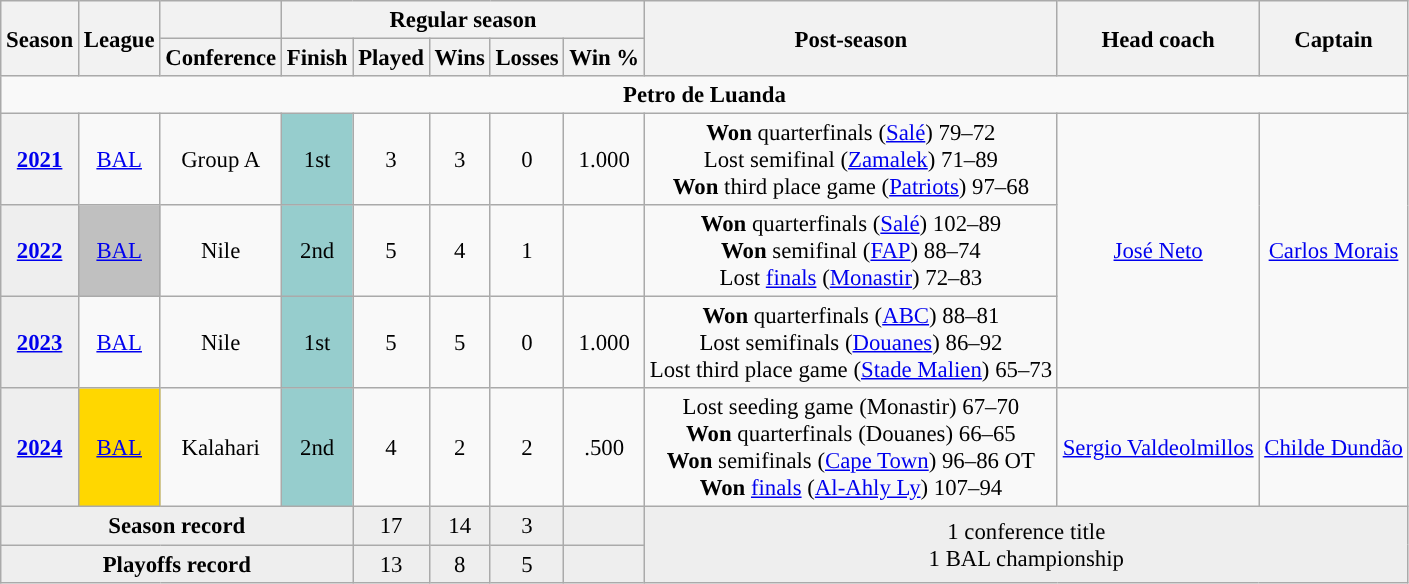<table class="wikitable" style="font-size:95%; text-align:center">
<tr>
<th rowspan="2">Season</th>
<th rowspan="2">League</th>
<th></th>
<th colspan="5">Regular season</th>
<th rowspan="2">Post-season</th>
<th rowspan="2">Head coach</th>
<th rowspan="2">Captain</th>
</tr>
<tr>
<th>Conference</th>
<th>Finish</th>
<th>Played</th>
<th>Wins</th>
<th>Losses</th>
<th>Win %</th>
</tr>
<tr>
<td colspan="11" align="center"><strong>Petro de Luanda</strong></td>
</tr>
<tr>
<th><a href='#'>2021</a></th>
<td><a href='#'>BAL</a></td>
<td>Group A</td>
<td style="text-align:center;background-color:#96CDCD;">1st</td>
<td>3</td>
<td>3</td>
<td>0</td>
<td>1.000</td>
<td><strong>Won</strong> quarterfinals (<a href='#'>Salé</a>) 79–72<br>Lost semifinal (<a href='#'>Zamalek</a>) 71–89<br><strong>Won</strong> third place game (<a href='#'>Patriots</a>) 97–68</td>
<td rowspan="3"><a href='#'>José Neto</a></td>
<td rowspan="3"><a href='#'>Carlos Morais</a></td>
</tr>
<tr>
<th style="background:#eee;"><a href='#'>2022</a></th>
<td style="text-align:center;" bgcolor=silver><a href='#'>BAL</a></td>
<td>Nile</td>
<td style="text-align:center;background-color:#96CDCD;">2nd</td>
<td style="text-align:center;">5</td>
<td style="text-align:center;">4</td>
<td style="text-align:center;">1</td>
<td style="text-align:center;"></td>
<td style="text-align:center;background-color: ;"><strong>Won</strong> quarterfinals (<a href='#'>Salé</a>) 102–89<br><strong>Won</strong> semifinal (<a href='#'>FAP</a>) 88–74<br>Lost <a href='#'>finals</a> (<a href='#'>Monastir</a>) 72–83</td>
</tr>
<tr>
<th style="background:#eee;"><a href='#'>2023</a></th>
<td style="text-align:center;"><a href='#'>BAL</a></td>
<td>Nile</td>
<td style="text-align:center;background-color:#96CDCD;">1st</td>
<td style="text-align:center;">5</td>
<td style="text-align:center;">5</td>
<td style="text-align:center;">0</td>
<td style="text-align:center;">1.000</td>
<td style="text-align:center;"><strong>Won</strong> quarterfinals (<a href='#'>ABC</a>) 88–81<br>Lost semifinals (<a href='#'>Douanes</a>) 86–92<br>Lost third place game (<a href='#'>Stade Malien</a>) 65–73</td>
</tr>
<tr>
<th style="background:#eee;"><a href='#'>2024</a></th>
<td style="text-align:center;" bgcolor="gold"><a href='#'>BAL</a></td>
<td>Kalahari</td>
<td style="text-align:center;background-color:#96CDCD;">2nd</td>
<td style="text-align:center;">4</td>
<td style="text-align:center;">2</td>
<td style="text-align:center;">2</td>
<td style="text-align:center;">.500</td>
<td style="text-align:center;background-color: ;">Lost seeding game (Monastir) 67–70<br><strong>Won</strong> quarterfinals (Douanes) 66–65<br><strong>Won</strong> semifinals (<a href='#'>Cape Town</a>) 96–86 OT<br><strong>Won</strong> <a href='#'>finals</a> (<a href='#'>Al-Ahly Ly</a>) 107–94</td>
<td><a href='#'>Sergio Valdeolmillos</a></td>
<td><a href='#'>Childe Dundão</a></td>
</tr>
<tr>
<th colspan="4" style="background:#eee;">Season record</th>
<td style="background:#eee;">17</td>
<td style="background:#eee;">14</td>
<td style="background:#eee;">3</td>
<td style="background:#eee;"></td>
<td colspan="3" rowspan="2" style="background:#eee;">1 conference title<br>1 BAL championship</td>
</tr>
<tr>
<th colspan="4" style="background:#eee;">Playoffs record</th>
<td style="background:#eee;">13</td>
<td style="background:#eee;">8</td>
<td style="background:#eee;">5</td>
<td style="background:#eee;"></td>
</tr>
</table>
